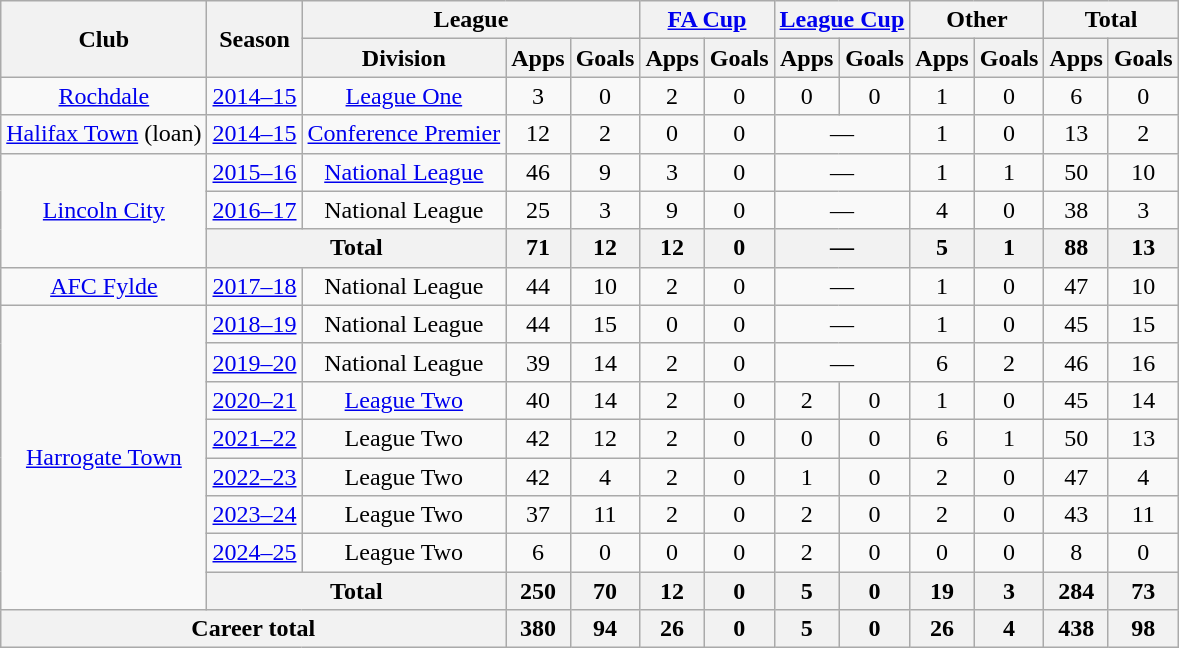<table class="wikitable" style="text-align:center">
<tr>
<th rowspan="2">Club</th>
<th rowspan="2">Season</th>
<th colspan="3">League</th>
<th colspan="2"><a href='#'>FA Cup</a></th>
<th colspan="2"><a href='#'>League Cup</a></th>
<th colspan="2">Other</th>
<th colspan="2">Total</th>
</tr>
<tr>
<th>Division</th>
<th>Apps</th>
<th>Goals</th>
<th>Apps</th>
<th>Goals</th>
<th>Apps</th>
<th>Goals</th>
<th>Apps</th>
<th>Goals</th>
<th>Apps</th>
<th>Goals</th>
</tr>
<tr>
<td><a href='#'>Rochdale</a></td>
<td><a href='#'>2014–15</a></td>
<td><a href='#'>League One</a></td>
<td>3</td>
<td>0</td>
<td>2</td>
<td>0</td>
<td>0</td>
<td>0</td>
<td>1</td>
<td>0</td>
<td>6</td>
<td>0</td>
</tr>
<tr>
<td><a href='#'>Halifax Town</a> (loan)</td>
<td><a href='#'>2014–15</a></td>
<td><a href='#'>Conference Premier</a></td>
<td>12</td>
<td>2</td>
<td>0</td>
<td>0</td>
<td colspan="2">—</td>
<td>1</td>
<td>0</td>
<td>13</td>
<td>2</td>
</tr>
<tr>
<td rowspan="3"><a href='#'>Lincoln City</a></td>
<td><a href='#'>2015–16</a></td>
<td><a href='#'>National League</a></td>
<td>46</td>
<td>9</td>
<td>3</td>
<td>0</td>
<td colspan="2">—</td>
<td>1</td>
<td>1</td>
<td>50</td>
<td>10</td>
</tr>
<tr>
<td><a href='#'>2016–17</a></td>
<td>National League</td>
<td>25</td>
<td>3</td>
<td>9</td>
<td>0</td>
<td colspan="2">—</td>
<td>4</td>
<td>0</td>
<td>38</td>
<td>3</td>
</tr>
<tr>
<th colspan="2">Total</th>
<th>71</th>
<th>12</th>
<th>12</th>
<th>0</th>
<th colspan="2">—</th>
<th>5</th>
<th>1</th>
<th>88</th>
<th>13</th>
</tr>
<tr>
<td><a href='#'>AFC Fylde</a></td>
<td><a href='#'>2017–18</a></td>
<td>National League</td>
<td>44</td>
<td>10</td>
<td>2</td>
<td>0</td>
<td colspan="2">—</td>
<td>1</td>
<td>0</td>
<td>47</td>
<td>10</td>
</tr>
<tr>
<td rowspan="8"><a href='#'>Harrogate Town</a></td>
<td><a href='#'>2018–19</a></td>
<td>National League</td>
<td>44</td>
<td>15</td>
<td>0</td>
<td>0</td>
<td colspan=2>—</td>
<td>1</td>
<td>0</td>
<td>45</td>
<td>15</td>
</tr>
<tr>
<td><a href='#'>2019–20</a></td>
<td>National League</td>
<td>39</td>
<td>14</td>
<td>2</td>
<td>0</td>
<td colspan=2>—</td>
<td>6</td>
<td>2</td>
<td>46</td>
<td>16</td>
</tr>
<tr>
<td><a href='#'>2020–21</a></td>
<td><a href='#'>League Two</a></td>
<td>40</td>
<td>14</td>
<td>2</td>
<td>0</td>
<td>2</td>
<td>0</td>
<td>1</td>
<td>0</td>
<td>45</td>
<td>14</td>
</tr>
<tr>
<td><a href='#'>2021–22</a></td>
<td>League Two</td>
<td>42</td>
<td>12</td>
<td>2</td>
<td>0</td>
<td>0</td>
<td>0</td>
<td>6</td>
<td>1</td>
<td>50</td>
<td>13</td>
</tr>
<tr>
<td><a href='#'>2022–23</a></td>
<td>League Two</td>
<td>42</td>
<td>4</td>
<td>2</td>
<td>0</td>
<td>1</td>
<td>0</td>
<td>2</td>
<td>0</td>
<td>47</td>
<td>4</td>
</tr>
<tr>
<td><a href='#'>2023–24</a></td>
<td>League Two</td>
<td>37</td>
<td>11</td>
<td>2</td>
<td>0</td>
<td>2</td>
<td>0</td>
<td>2</td>
<td>0</td>
<td>43</td>
<td>11</td>
</tr>
<tr>
<td><a href='#'>2024–25</a></td>
<td>League Two</td>
<td>6</td>
<td>0</td>
<td>0</td>
<td>0</td>
<td>2</td>
<td>0</td>
<td>0</td>
<td>0</td>
<td>8</td>
<td>0</td>
</tr>
<tr>
<th colspan="2">Total</th>
<th>250</th>
<th>70</th>
<th>12</th>
<th>0</th>
<th>5</th>
<th>0</th>
<th>19</th>
<th>3</th>
<th>284</th>
<th>73</th>
</tr>
<tr>
<th colspan="3">Career total</th>
<th>380</th>
<th>94</th>
<th>26</th>
<th>0</th>
<th>5</th>
<th>0</th>
<th>26</th>
<th>4</th>
<th>438</th>
<th>98</th>
</tr>
</table>
